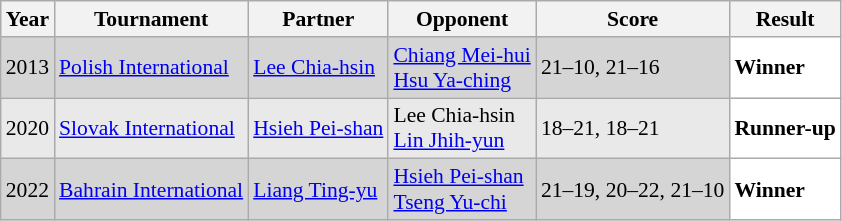<table class="sortable wikitable" style="font-size: 90%;">
<tr>
<th>Year</th>
<th>Tournament</th>
<th>Partner</th>
<th>Opponent</th>
<th>Score</th>
<th>Result</th>
</tr>
<tr style="background:#D5D5D5">
<td align="center">2013</td>
<td align="left"><a href='#'>Polish International</a></td>
<td align="left"> <a href='#'>Lee Chia-hsin</a></td>
<td align="left"> <a href='#'>Chiang Mei-hui</a><br> <a href='#'>Hsu Ya-ching</a></td>
<td align="left">21–10, 21–16</td>
<td style="text-align:left; background:white"> <strong>Winner</strong></td>
</tr>
<tr style="background:#E9E9E9">
<td align="center">2020</td>
<td align="left"><a href='#'>Slovak International</a></td>
<td align="left"> <a href='#'>Hsieh Pei-shan</a></td>
<td align="left"> Lee Chia-hsin<br> <a href='#'>Lin Jhih-yun</a></td>
<td align="left">18–21, 18–21</td>
<td style="text-align:left; background:white"> <strong>Runner-up</strong></td>
</tr>
<tr style="background:#D5D5D5">
<td align=center>2022</td>
<td align=left><a href='#'>Bahrain International</a></td>
<td align=left> <a href='#'>Liang Ting-yu</a></td>
<td align=left> <a href='#'>Hsieh Pei-shan</a><br> <a href='#'>Tseng Yu-chi</a></td>
<td align=left>21–19, 20–22, 21–10</td>
<td style="text-align:left; background:white"> <strong>Winner</strong></td>
</tr>
</table>
